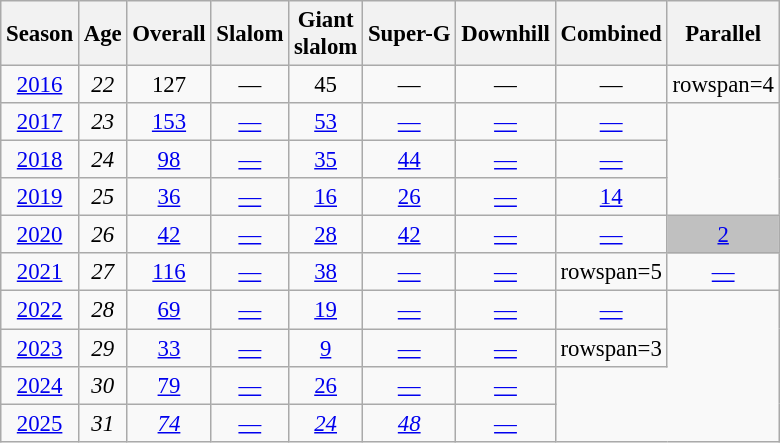<table class="wikitable" style="text-align:center; font-size:95%;">
<tr>
<th>Season</th>
<th>Age</th>
<th>Overall</th>
<th>Slalom</th>
<th>Giant<br>slalom</th>
<th>Super-G</th>
<th>Downhill</th>
<th>Combined</th>
<th>Parallel</th>
</tr>
<tr>
<td><a href='#'>2016</a></td>
<td><em>22</em></td>
<td>127</td>
<td>—</td>
<td>45</td>
<td>—</td>
<td>—</td>
<td>—</td>
<td>rowspan=4 </td>
</tr>
<tr>
<td><a href='#'>2017</a></td>
<td><em>23</em></td>
<td><a href='#'>153</a></td>
<td><a href='#'>—</a></td>
<td><a href='#'>53</a></td>
<td><a href='#'>—</a></td>
<td><a href='#'>—</a></td>
<td><a href='#'>—</a></td>
</tr>
<tr>
<td><a href='#'>2018</a></td>
<td><em>24</em></td>
<td><a href='#'>98</a></td>
<td><a href='#'>—</a></td>
<td><a href='#'>35</a></td>
<td><a href='#'>44</a></td>
<td><a href='#'>—</a></td>
<td><a href='#'>—</a></td>
</tr>
<tr>
<td><a href='#'>2019</a></td>
<td><em>25</em></td>
<td><a href='#'>36</a></td>
<td><a href='#'>—</a></td>
<td><a href='#'>16</a></td>
<td><a href='#'>26</a></td>
<td><a href='#'>—</a></td>
<td><a href='#'>14</a></td>
</tr>
<tr>
<td><a href='#'>2020</a></td>
<td><em>26</em></td>
<td><a href='#'>42</a></td>
<td><a href='#'>—</a></td>
<td><a href='#'>28</a></td>
<td><a href='#'>42</a></td>
<td><a href='#'>—</a></td>
<td><a href='#'>—</a></td>
<td bgcolor="silver"><a href='#'>2</a></td>
</tr>
<tr>
<td><a href='#'>2021</a></td>
<td><em>27</em></td>
<td><a href='#'>116</a></td>
<td><a href='#'>—</a></td>
<td><a href='#'>38</a></td>
<td><a href='#'>—</a></td>
<td><a href='#'>—</a></td>
<td>rowspan=5</td>
<td><a href='#'>—</a></td>
</tr>
<tr>
<td><a href='#'>2022</a></td>
<td><em>28</em></td>
<td><a href='#'>69</a></td>
<td><a href='#'>—</a></td>
<td><a href='#'>19</a></td>
<td><a href='#'>—</a></td>
<td><a href='#'>—</a></td>
<td><a href='#'>—</a></td>
</tr>
<tr>
<td><a href='#'>2023</a></td>
<td><em>29</em></td>
<td><a href='#'>33</a></td>
<td><a href='#'>—</a></td>
<td><a href='#'>9</a></td>
<td><a href='#'>—</a></td>
<td><a href='#'>—</a></td>
<td>rowspan=3</td>
</tr>
<tr>
<td><a href='#'>2024</a></td>
<td><em>30</em></td>
<td><a href='#'>79</a></td>
<td><a href='#'>—</a></td>
<td><a href='#'>26</a></td>
<td><a href='#'>—</a></td>
<td><a href='#'>—</a></td>
</tr>
<tr>
<td><a href='#'>2025</a></td>
<td><em>31</em></td>
<td><a href='#'><em>74</em></a></td>
<td><a href='#'>—</a></td>
<td><a href='#'><em>24</em></a></td>
<td><a href='#'><em>48</em></a></td>
<td><a href='#'>—</a></td>
</tr>
</table>
